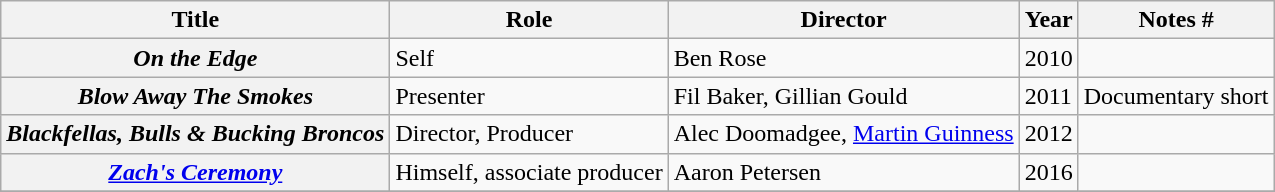<table class="wikitable plainrowheaders sortable">
<tr>
<th scope="col" class="unsortable">Title</th>
<th scope="col">Role</th>
<th scope="col">Director</th>
<th scope="col">Year</th>
<th scope="col" class="unsortable">Notes #</th>
</tr>
<tr>
<th scope="row"><em>On the Edge</em></th>
<td>Self</td>
<td>Ben Rose</td>
<td>2010</td>
<td></td>
</tr>
<tr>
<th scope="row"><em>Blow Away The Smokes</em></th>
<td>Presenter</td>
<td>Fil Baker, Gillian Gould</td>
<td>2011</td>
<td>Documentary short</td>
</tr>
<tr>
<th scope="row"><em>Blackfellas, Bulls & Bucking Broncos</em></th>
<td>Director, Producer</td>
<td>Alec Doomadgee, <a href='#'>Martin Guinness</a></td>
<td>2012</td>
<td></td>
</tr>
<tr>
<th scope="row"><em><a href='#'>Zach's Ceremony</a></em></th>
<td>Himself, associate producer</td>
<td>Aaron Petersen</td>
<td>2016</td>
<td></td>
</tr>
<tr>
</tr>
</table>
